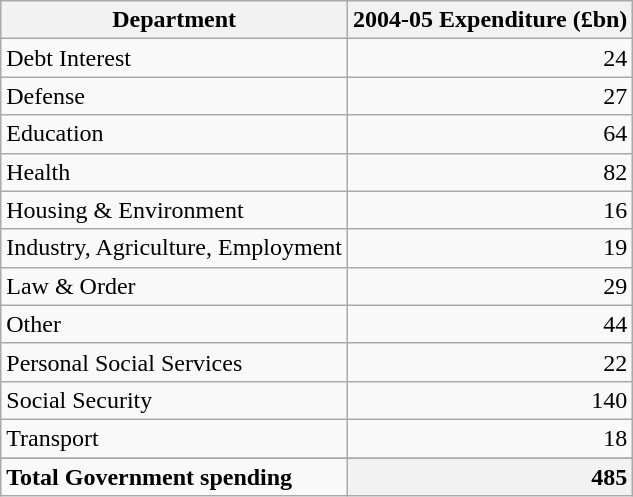<table class="wikitable sortable">
<tr>
<th>Department</th>
<th style="text-align: right">2004-05 Expenditure (£bn)</th>
</tr>
<tr>
<td>Debt Interest</td>
<td style="text-align: right">24</td>
</tr>
<tr>
<td>Defense</td>
<td style="text-align: right">27</td>
</tr>
<tr>
<td>Education</td>
<td style="text-align: right">64</td>
</tr>
<tr>
<td>Health</td>
<td style="text-align: right">82</td>
</tr>
<tr>
<td>Housing & Environment</td>
<td style="text-align: right">16</td>
</tr>
<tr>
<td>Industry, Agriculture,  Employment</td>
<td style="text-align: right">19</td>
</tr>
<tr>
<td>Law & Order</td>
<td style="text-align: right">29</td>
</tr>
<tr>
<td>Other</td>
<td style="text-align: right">44</td>
</tr>
<tr>
<td>Personal Social Services</td>
<td style="text-align: right">22</td>
</tr>
<tr>
<td>Social Security</td>
<td style="text-align: right">140</td>
</tr>
<tr>
<td>Transport</td>
<td style="text-align: right">18</td>
</tr>
<tr>
</tr>
<tr class="sortbottom">
<td style="text-align: left"><strong>Total Government spending</strong></td>
<th style="text-align: right">485</th>
</tr>
</table>
